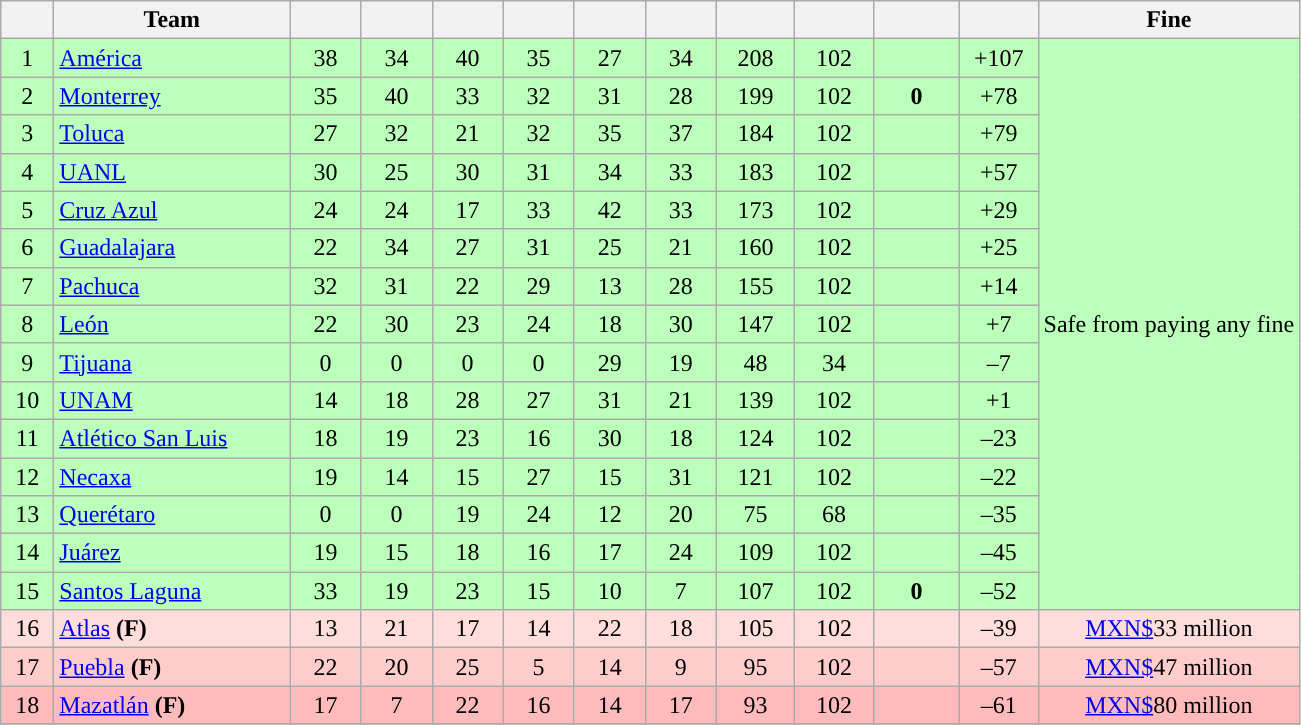<table class="wikitable sortable" style="text-align: center;">
<tr>
<th width=28><br></th>
<th width=150>Team</th>
<th width=40></th>
<th width=40></th>
<th width=40></th>
<th width=40></th>
<th width=40></th>
<th width=40></th>
<th width=45></th>
<th width=45></th>
<th width=50><br></th>
<th width=45><br></th>
<th>Fine</th>
</tr>
<tr style="text-align:center;background:#BBFFBB;">
<td>1</td>
<td align=left><a href='#'>América</a></td>
<td>38</td>
<td>34</td>
<td>40</td>
<td>35</td>
<td>27</td>
<td>34</td>
<td>208</td>
<td>102</td>
<td><strong></strong></td>
<td>+107</td>
<td align=center rowspan=15>Safe from paying any fine</td>
</tr>
<tr style="text-align:center;background:#BBFFBB;">
<td>2</td>
<td align=left><a href='#'>Monterrey</a></td>
<td>35</td>
<td>40</td>
<td>33</td>
<td>32</td>
<td>31</td>
<td>28</td>
<td>199</td>
<td>102</td>
<td><strong>0</strong></td>
<td>+78</td>
</tr>
<tr style="text-align:center;background:#BBFFBB;">
<td>3</td>
<td align=left><a href='#'>Toluca</a></td>
<td>27</td>
<td>32</td>
<td>21</td>
<td>32</td>
<td>35</td>
<td>37</td>
<td>184</td>
<td>102</td>
<td><strong></strong></td>
<td>+79</td>
</tr>
<tr style="text-align:center;background:#BBFFBB;">
<td>4</td>
<td align=left><a href='#'>UANL</a></td>
<td>30</td>
<td>25</td>
<td>30</td>
<td>31</td>
<td>34</td>
<td>33</td>
<td>183</td>
<td>102</td>
<td><strong></strong></td>
<td>+57</td>
</tr>
<tr style="text-align:center;background:#BBFFBB;">
<td>5</td>
<td align=left><a href='#'>Cruz Azul</a></td>
<td>24</td>
<td>24</td>
<td>17</td>
<td>33</td>
<td>42</td>
<td>33</td>
<td>173</td>
<td>102</td>
<td><strong></strong></td>
<td>+29</td>
</tr>
<tr style="text-align:center;background:#BBFFBB;">
<td>6</td>
<td align=left><a href='#'>Guadalajara</a></td>
<td>22</td>
<td>34</td>
<td>27</td>
<td>31</td>
<td>25</td>
<td>21</td>
<td>160</td>
<td>102</td>
<td><strong></strong></td>
<td>+25</td>
</tr>
<tr style="text-align:center;background:#BBFFBB;">
<td>7</td>
<td align=left><a href='#'>Pachuca</a></td>
<td>32</td>
<td>31</td>
<td>22</td>
<td>29</td>
<td>13</td>
<td>28</td>
<td>155</td>
<td>102</td>
<td><strong></strong></td>
<td>+14</td>
</tr>
<tr style="text-align:center;background:#BBFFBB;">
<td>8</td>
<td align=left><a href='#'>León</a></td>
<td>22</td>
<td>30</td>
<td>23</td>
<td>24</td>
<td>18</td>
<td>30</td>
<td>147</td>
<td>102</td>
<td><strong></strong></td>
<td>+7</td>
</tr>
<tr style="text-align:center;background:#BBFFBB;">
<td>9</td>
<td align=left><a href='#'>Tijuana</a> </td>
<td>0</td>
<td>0</td>
<td>0</td>
<td>0</td>
<td>29</td>
<td>19</td>
<td>48</td>
<td>34</td>
<td><strong></strong></td>
<td>–7</td>
</tr>
<tr style="text-align:center;background:#BBFFBB;">
<td>10</td>
<td align=left><a href='#'>UNAM</a></td>
<td>14</td>
<td>18</td>
<td>28</td>
<td>27</td>
<td>31</td>
<td>21</td>
<td>139</td>
<td>102</td>
<td><strong></strong></td>
<td>+1</td>
</tr>
<tr style="text-align:center;background:#BBFFBB;">
<td>11</td>
<td align=left><a href='#'>Atlético San Luis</a></td>
<td>18</td>
<td>19</td>
<td>23</td>
<td>16</td>
<td>30</td>
<td>18</td>
<td>124</td>
<td>102</td>
<td><strong></strong></td>
<td>–23</td>
</tr>
<tr style="text-align:center;background:#BBFFBB;">
<td>12</td>
<td align=left><a href='#'>Necaxa</a></td>
<td>19</td>
<td>14</td>
<td>15</td>
<td>27</td>
<td>15</td>
<td>31</td>
<td>121</td>
<td>102</td>
<td><strong></strong></td>
<td>–22</td>
</tr>
<tr style="text-align:center;background:#BBFFBB;">
<td>13</td>
<td align=left><a href='#'>Querétaro</a></td>
<td>0</td>
<td>0</td>
<td>19</td>
<td>24</td>
<td>12</td>
<td>20</td>
<td>75</td>
<td>68</td>
<td><strong></strong></td>
<td>–35</td>
</tr>
<tr style="text-align:center;background:#BBFFBB;">
<td>14</td>
<td align=left><a href='#'>Juárez</a></td>
<td>19</td>
<td>15</td>
<td>18</td>
<td>16</td>
<td>17</td>
<td>24</td>
<td>109</td>
<td>102</td>
<td><strong></strong></td>
<td>–45</td>
</tr>
<tr style="text-align:center;background:#BBFFBB;">
<td>15</td>
<td align=left><a href='#'>Santos Laguna</a></td>
<td>33</td>
<td>19</td>
<td>23</td>
<td>15</td>
<td>10</td>
<td>7</td>
<td>107</td>
<td>102</td>
<td><strong>0</strong></td>
<td>–52</td>
</tr>
<tr style="text-align:center;background:#FFDDDD;">
<td>16</td>
<td align=left><a href='#'>Atlas</a> <strong>(F)</strong></td>
<td>13</td>
<td>21</td>
<td>17</td>
<td>14</td>
<td>22</td>
<td>18</td>
<td>105</td>
<td>102</td>
<td><strong></strong></td>
<td>–39</td>
<td><a href='#'>MXN$</a>33 million</td>
</tr>
<tr style="text-align:center;background:#FFCCCC;">
<td>17</td>
<td align=left><a href='#'>Puebla</a> <strong>(F)</strong></td>
<td>22</td>
<td>20</td>
<td>25</td>
<td>5</td>
<td>14</td>
<td>9</td>
<td>95</td>
<td>102</td>
<td><strong></strong></td>
<td>–57</td>
<td><a href='#'>MXN$</a>47 million</td>
</tr>
<tr style="text-align:center;background:#FFBBBB;">
<td>18</td>
<td align=left><a href='#'>Mazatlán</a> <strong>(F)</strong></td>
<td>17</td>
<td>7</td>
<td>22</td>
<td>16</td>
<td>14</td>
<td>17</td>
<td>93</td>
<td>102</td>
<td><strong></strong></td>
<td>–61</td>
<td><a href='#'>MXN$</a>80 million</td>
</tr>
<tr style="text-align:center;background:#FFBBBB;">
</tr>
</table>
